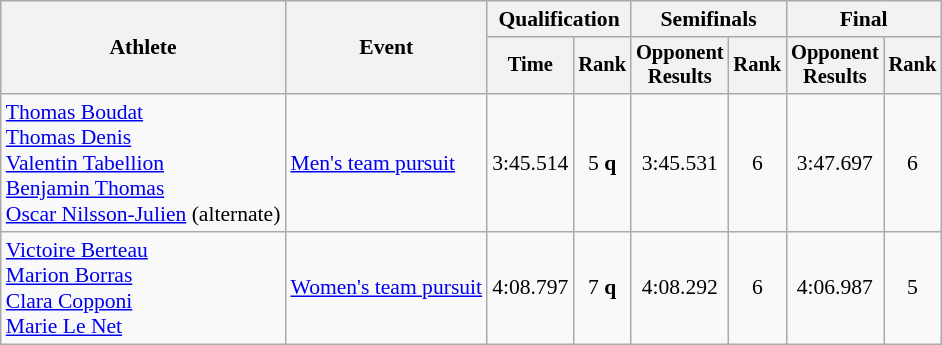<table class=wikitable style=font-size:90%;text-align:center>
<tr>
<th rowspan=2>Athlete</th>
<th rowspan=2>Event</th>
<th colspan=2>Qualification</th>
<th colspan=2>Semifinals</th>
<th colspan=2>Final</th>
</tr>
<tr style=font-size:95%>
<th>Time</th>
<th>Rank</th>
<th>Opponent<br>Results</th>
<th>Rank</th>
<th>Opponent<br>Results</th>
<th>Rank</th>
</tr>
<tr>
<td align=left><a href='#'>Thomas Boudat</a><br><a href='#'>Thomas Denis</a><br><a href='#'>Valentin Tabellion</a><br><a href='#'>Benjamin Thomas</a><br><a href='#'>Oscar Nilsson-Julien</a> (alternate)</td>
<td align=left><a href='#'>Men's team pursuit</a></td>
<td>3:45.514</td>
<td>5 <strong>q</strong></td>
<td>3:45.531</td>
<td>6</td>
<td>3:47.697</td>
<td>6</td>
</tr>
<tr>
<td align=left><a href='#'>Victoire Berteau</a><br><a href='#'>Marion Borras</a><br><a href='#'>Clara Copponi</a><br><a href='#'>Marie Le Net</a></td>
<td align=left><a href='#'>Women's team pursuit</a></td>
<td>4:08.797</td>
<td>7 <strong>q</strong></td>
<td>4:08.292</td>
<td>6</td>
<td>4:06.987</td>
<td>5</td>
</tr>
</table>
